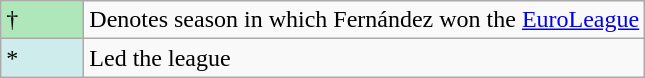<table class="wikitable">
<tr>
<td style="background:#AFE6BA; width:3em;">†</td>
<td>Denotes season in which Fernández won the <a href='#'>EuroLeague</a></td>
</tr>
<tr>
<td style="background:#CFECEC; width:1em">*</td>
<td>Led the league</td>
</tr>
</table>
